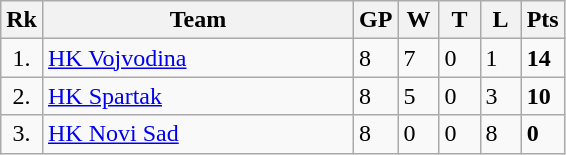<table class="wikitable" style="text-align:left;">
<tr>
<th width=20>Rk</th>
<th width=200>Team</th>
<th width=20 abbr="Games Played">GP</th>
<th width=20 abbr="Won">W</th>
<th width=20 abbr="Tied">T</th>
<th width=20 abbr="Lost">L</th>
<th width=20 abbr="Points">Pts</th>
</tr>
<tr>
<td style="text-align:center;">1.</td>
<td><a href='#'>HK Vojvodina</a></td>
<td>8</td>
<td>7</td>
<td>0</td>
<td>1</td>
<td><strong>14</strong></td>
</tr>
<tr>
<td style="text-align:center;">2.</td>
<td><a href='#'>HK Spartak</a></td>
<td>8</td>
<td>5</td>
<td>0</td>
<td>3</td>
<td><strong>10</strong></td>
</tr>
<tr>
<td style="text-align:center;">3.</td>
<td><a href='#'>HK Novi Sad</a></td>
<td>8</td>
<td>0</td>
<td>0</td>
<td>8</td>
<td><strong>0</strong></td>
</tr>
</table>
